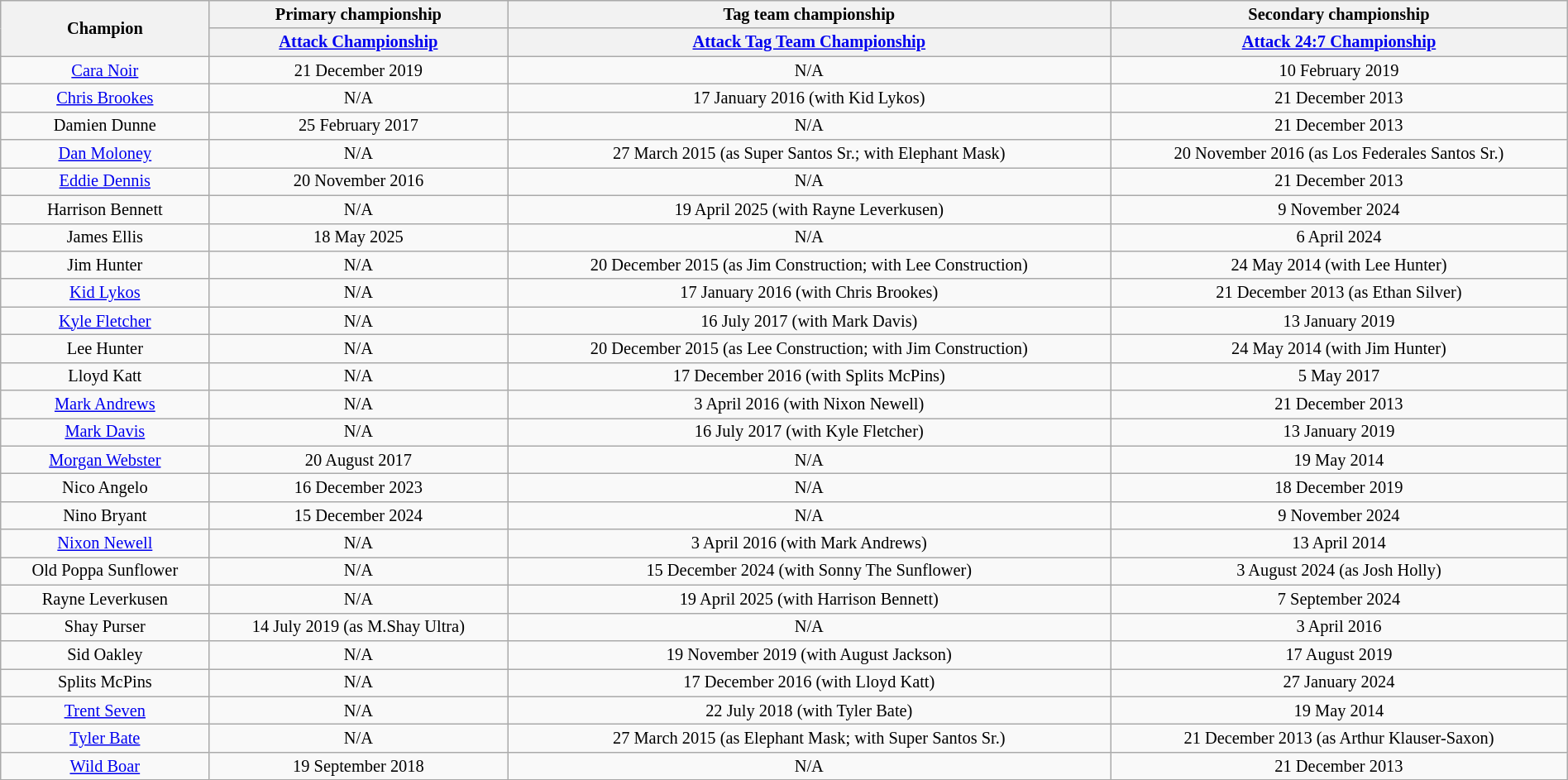<table class="wikitable" style="font-size:85%; text-align:center; width:100%;">
<tr>
<th rowspan=2>Champion</th>
<th>Primary championship</th>
<th>Tag team championship</th>
<th>Secondary championship</th>
</tr>
<tr>
<th><a href='#'>Attack Championship</a></th>
<th><a href='#'>Attack Tag Team Championship</a></th>
<th><a href='#'>Attack 24:7 Championship</a></th>
</tr>
<tr>
<td><a href='#'>Cara Noir</a></td>
<td>21 December 2019</td>
<td>N/A</td>
<td>10 February 2019</td>
</tr>
<tr>
<td><a href='#'>Chris Brookes</a></td>
<td>N/A</td>
<td>17 January 2016 (with Kid Lykos)</td>
<td>21 December 2013</td>
</tr>
<tr>
<td>Damien Dunne</td>
<td>25 February 2017</td>
<td>N/A</td>
<td>21 December 2013</td>
</tr>
<tr>
<td><a href='#'>Dan Moloney</a></td>
<td>N/A</td>
<td>27 March 2015 (as Super Santos Sr.; with Elephant Mask)</td>
<td>20 November 2016 (as Los Federales Santos Sr.)</td>
</tr>
<tr>
<td><a href='#'>Eddie Dennis</a></td>
<td>20 November 2016</td>
<td>N/A</td>
<td>21 December 2013</td>
</tr>
<tr>
<td>Harrison Bennett</td>
<td>N/A</td>
<td>19 April 2025 (with Rayne Leverkusen)</td>
<td>9 November 2024</td>
</tr>
<tr>
<td>James Ellis</td>
<td>18 May 2025</td>
<td>N/A</td>
<td>6 April 2024</td>
</tr>
<tr>
<td>Jim Hunter</td>
<td>N/A</td>
<td>20 December 2015 (as Jim Construction; with Lee Construction)</td>
<td>24 May 2014 (with Lee Hunter)</td>
</tr>
<tr>
<td><a href='#'>Kid Lykos</a></td>
<td>N/A</td>
<td>17 January 2016 (with Chris Brookes)</td>
<td>21 December 2013 (as Ethan Silver)</td>
</tr>
<tr>
<td><a href='#'>Kyle Fletcher</a></td>
<td>N/A</td>
<td>16 July 2017 (with Mark Davis)</td>
<td>13 January 2019</td>
</tr>
<tr>
<td>Lee Hunter</td>
<td>N/A</td>
<td>20 December 2015 (as Lee Construction; with Jim Construction)</td>
<td>24 May 2014 (with Jim Hunter)</td>
</tr>
<tr>
<td>Lloyd Katt</td>
<td>N/A</td>
<td>17 December 2016 (with Splits McPins)</td>
<td>5 May 2017</td>
</tr>
<tr>
<td><a href='#'>Mark Andrews</a></td>
<td>N/A</td>
<td>3 April 2016 (with Nixon Newell)</td>
<td>21 December 2013</td>
</tr>
<tr>
<td><a href='#'>Mark Davis</a></td>
<td>N/A</td>
<td>16 July 2017 (with Kyle Fletcher)</td>
<td>13 January 2019</td>
</tr>
<tr>
<td><a href='#'>Morgan Webster</a></td>
<td>20 August 2017</td>
<td>N/A</td>
<td>19 May 2014</td>
</tr>
<tr>
<td>Nico Angelo</td>
<td>16 December 2023</td>
<td>N/A</td>
<td>18 December 2019</td>
</tr>
<tr>
<td>Nino Bryant</td>
<td>15 December 2024</td>
<td>N/A</td>
<td>9 November 2024</td>
</tr>
<tr>
<td><a href='#'>Nixon Newell</a></td>
<td>N/A</td>
<td>3 April 2016 (with Mark Andrews)</td>
<td>13 April 2014</td>
</tr>
<tr>
<td>Old Poppa Sunflower</td>
<td>N/A</td>
<td>15 December 2024 (with Sonny The Sunflower)</td>
<td>3 August 2024 (as Josh Holly)</td>
</tr>
<tr>
<td>Rayne Leverkusen</td>
<td>N/A</td>
<td>19 April 2025 (with Harrison Bennett)</td>
<td>7 September 2024</td>
</tr>
<tr>
<td>Shay Purser</td>
<td>14 July 2019 (as M.Shay Ultra)</td>
<td>N/A</td>
<td>3 April 2016</td>
</tr>
<tr>
<td>Sid Oakley</td>
<td>N/A</td>
<td>19 November 2019 (with August Jackson)</td>
<td>17 August 2019</td>
</tr>
<tr>
<td>Splits McPins</td>
<td>N/A</td>
<td>17 December 2016 (with Lloyd Katt)</td>
<td>27 January 2024</td>
</tr>
<tr>
<td><a href='#'>Trent Seven</a></td>
<td>N/A</td>
<td>22 July 2018 (with Tyler Bate)</td>
<td>19 May 2014</td>
</tr>
<tr>
<td><a href='#'>Tyler Bate</a></td>
<td>N/A</td>
<td>27 March 2015 (as Elephant Mask; with Super Santos Sr.)</td>
<td>21 December 2013 (as Arthur Klauser-Saxon)</td>
</tr>
<tr>
<td><a href='#'>Wild Boar</a></td>
<td>19 September 2018</td>
<td>N/A</td>
<td>21 December 2013</td>
</tr>
</table>
